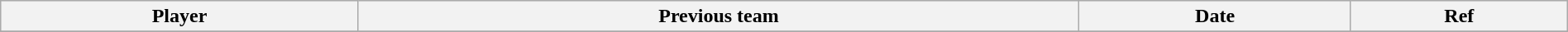<table class="wikitable" width=100%>
<tr style="background:#ddd; text-align:center;">
<th>Player</th>
<th>Previous team</th>
<th>Date</th>
<th>Ref</th>
</tr>
<tr>
</tr>
</table>
